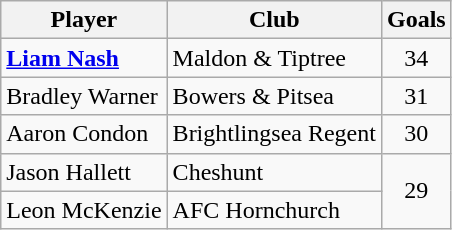<table class="wikitable">
<tr>
<th>Player</th>
<th>Club</th>
<th>Goals</th>
</tr>
<tr>
<td><strong><a href='#'>Liam Nash</a></strong></td>
<td>Maldon & Tiptree</td>
<td align="center">34</td>
</tr>
<tr>
<td>Bradley Warner</td>
<td>Bowers & Pitsea</td>
<td align="center">31</td>
</tr>
<tr>
<td>Aaron Condon</td>
<td>Brightlingsea Regent</td>
<td align="center">30</td>
</tr>
<tr>
<td>Jason Hallett</td>
<td>Cheshunt</td>
<td rowspan="2" align="center">29</td>
</tr>
<tr>
<td>Leon McKenzie</td>
<td>AFC Hornchurch</td>
</tr>
</table>
